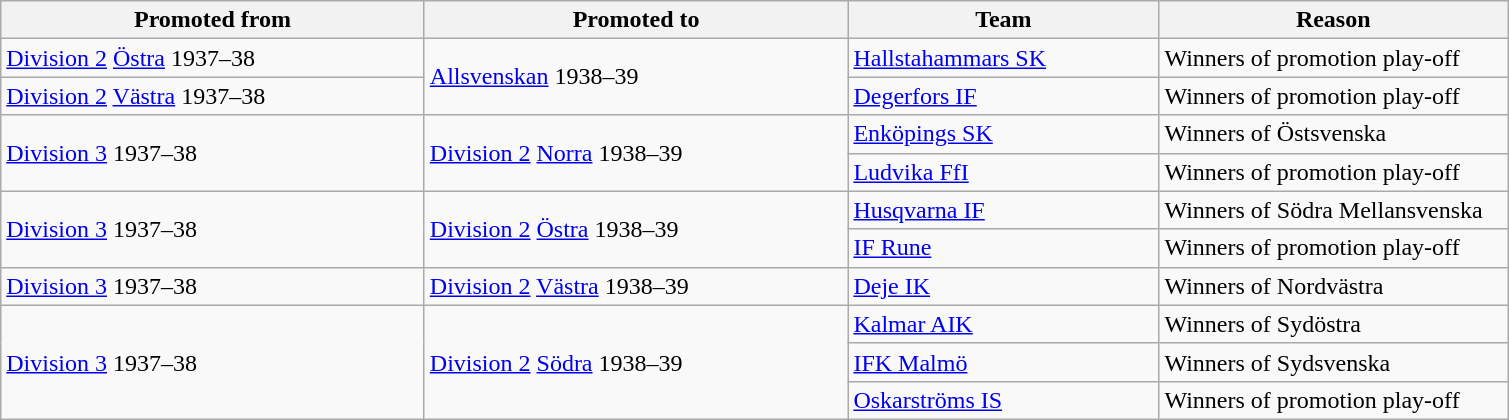<table class="wikitable" style="text-align: left;">
<tr>
<th style="width: 275px;">Promoted from</th>
<th style="width: 275px;">Promoted to</th>
<th style="width: 200px;">Team</th>
<th style="width: 225px;">Reason</th>
</tr>
<tr>
<td><a href='#'>Division 2</a> <a href='#'>Östra</a> 1937–38</td>
<td rowspan=2><a href='#'>Allsvenskan</a> 1938–39</td>
<td><a href='#'>Hallstahammars SK</a></td>
<td>Winners of promotion play-off</td>
</tr>
<tr>
<td><a href='#'>Division 2</a> <a href='#'>Västra</a> 1937–38</td>
<td><a href='#'>Degerfors IF</a></td>
<td>Winners of promotion play-off</td>
</tr>
<tr>
<td rowspan=2><a href='#'>Division 3</a> 1937–38</td>
<td rowspan=2><a href='#'>Division 2</a> <a href='#'>Norra</a> 1938–39</td>
<td><a href='#'>Enköpings SK</a></td>
<td>Winners of Östsvenska</td>
</tr>
<tr>
<td><a href='#'>Ludvika FfI</a></td>
<td>Winners of promotion play-off</td>
</tr>
<tr>
<td rowspan=2><a href='#'>Division 3</a> 1937–38</td>
<td rowspan=2><a href='#'>Division 2</a> <a href='#'>Östra</a> 1938–39</td>
<td><a href='#'>Husqvarna IF</a></td>
<td>Winners of Södra Mellansvenska</td>
</tr>
<tr>
<td><a href='#'>IF Rune</a></td>
<td>Winners of promotion play-off</td>
</tr>
<tr>
<td><a href='#'>Division 3</a> 1937–38</td>
<td><a href='#'>Division 2</a> <a href='#'>Västra</a> 1938–39</td>
<td><a href='#'>Deje IK</a></td>
<td>Winners of Nordvästra</td>
</tr>
<tr>
<td rowspan=3><a href='#'>Division 3</a> 1937–38</td>
<td rowspan=3><a href='#'>Division 2</a> <a href='#'>Södra</a> 1938–39</td>
<td><a href='#'>Kalmar AIK</a></td>
<td>Winners of Sydöstra</td>
</tr>
<tr>
<td><a href='#'>IFK Malmö</a></td>
<td>Winners of Sydsvenska</td>
</tr>
<tr>
<td><a href='#'>Oskarströms IS</a></td>
<td>Winners of promotion play-off</td>
</tr>
</table>
